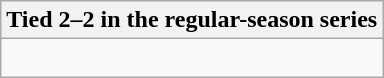<table class="wikitable collapsible collapsed">
<tr>
<th>Tied 2–2 in the regular-season series</th>
</tr>
<tr>
<td><br>


</td>
</tr>
</table>
